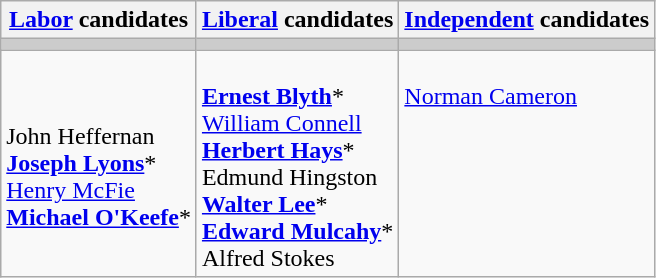<table class="wikitable">
<tr>
<th><a href='#'>Labor</a> candidates</th>
<th><a href='#'>Liberal</a> candidates</th>
<th><a href='#'>Independent</a> candidates</th>
</tr>
<tr bgcolor="#cccccc">
<td></td>
<td></td>
<td></td>
</tr>
<tr>
<td><br>John Heffernan<br>
<strong><a href='#'>Joseph Lyons</a></strong>*<br>
<a href='#'>Henry McFie</a><br>
<strong><a href='#'>Michael O'Keefe</a></strong>*</td>
<td><br><strong><a href='#'>Ernest Blyth</a></strong>*<br>
<a href='#'>William Connell</a><br>
<strong><a href='#'>Herbert Hays</a></strong>*<br>
Edmund Hingston<br>
<strong><a href='#'>Walter Lee</a></strong>*<br>
<strong><a href='#'>Edward Mulcahy</a></strong>*<br>
Alfred Stokes</td>
<td valign=top><br><a href='#'>Norman Cameron</a></td>
</tr>
</table>
